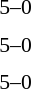<table style="font-size:90%">
<tr>
<th width="150"></th>
<th width="100"></th>
<th width="150"></th>
</tr>
<tr>
<td align="right"><strong></strong></td>
<td align="center">5–0</td>
<td></td>
</tr>
<tr>
<td></td>
<td></td>
<td></td>
</tr>
<tr>
<td align="right"><strong></strong></td>
<td align="center">5–0</td>
<td></td>
</tr>
<tr>
<td></td>
<td></td>
<td></td>
</tr>
<tr>
<td align="right"><strong></strong></td>
<td align="center">5–0</td>
<td></td>
</tr>
<tr>
<td></td>
<td></td>
<td></td>
</tr>
<tr>
</tr>
</table>
